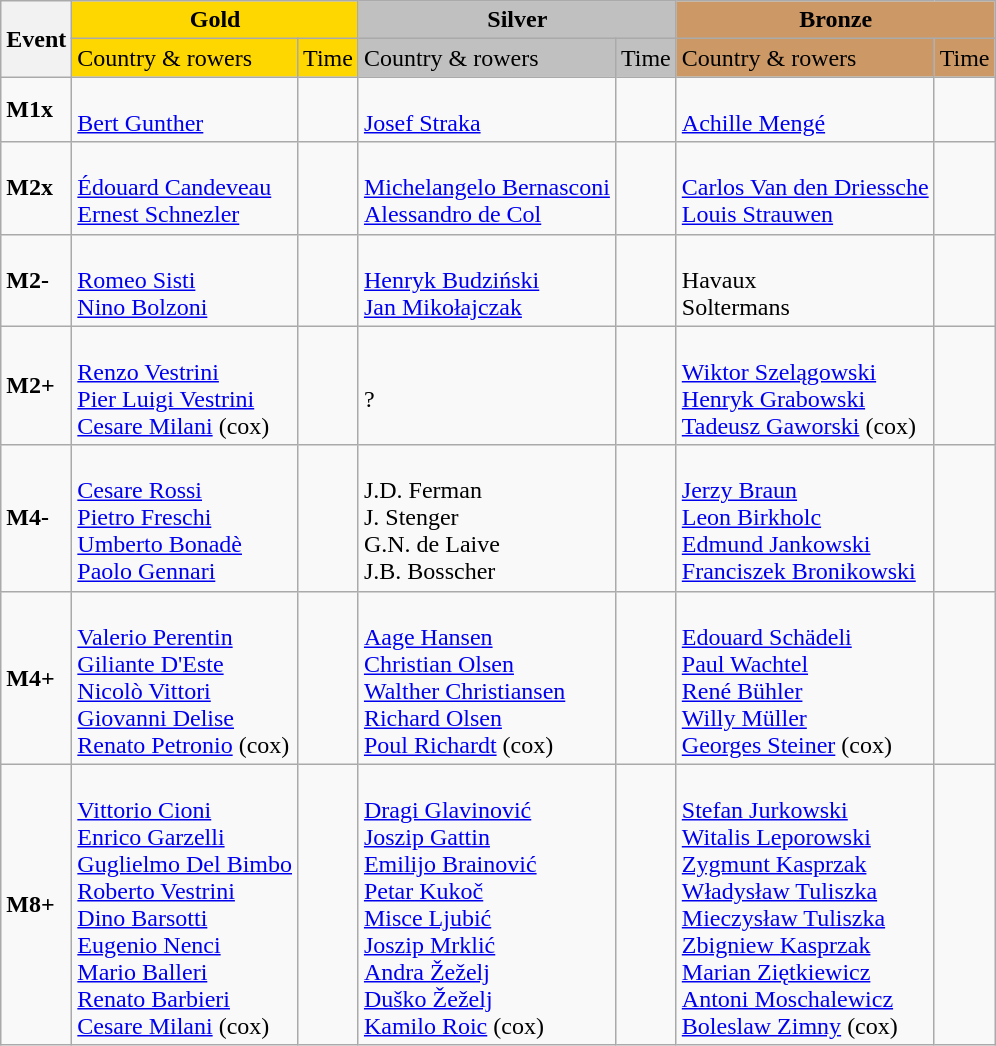<table class="wikitable">
<tr>
<th rowspan="2">Event</th>
<th colspan="2" style="background:gold;">Gold</th>
<th colspan="2" style="background:silver;">Silver</th>
<th colspan="2" style="background:#c96;">Bronze</th>
</tr>
<tr>
<td style="background:gold;">Country & rowers</td>
<td style="background:gold;">Time</td>
<td style="background:silver;">Country & rowers</td>
<td style="background:silver;">Time</td>
<td style="background:#c96;">Country & rowers</td>
<td style="background:#c96;">Time</td>
</tr>
<tr>
<td><strong>M1x</strong></td>
<td> <br> <a href='#'>Bert Gunther</a></td>
<td></td>
<td> <br> <a href='#'>Josef Straka</a></td>
<td></td>
<td> <br> <a href='#'>Achille Mengé</a></td>
<td></td>
</tr>
<tr>
<td><strong>M2x</strong></td>
<td> <br> <a href='#'>Édouard Candeveau</a> <br> <a href='#'>Ernest Schnezler</a></td>
<td></td>
<td> <br> <a href='#'>Michelangelo Bernasconi</a> <br> <a href='#'>Alessandro de Col</a></td>
<td></td>
<td> <br> <a href='#'>Carlos Van den Driessche</a> <br> <a href='#'>Louis Strauwen</a></td>
<td></td>
</tr>
<tr>
<td><strong>M2-</strong></td>
<td> <br> <a href='#'>Romeo Sisti</a> <br> <a href='#'>Nino Bolzoni</a></td>
<td></td>
<td> <br> <a href='#'>Henryk Budziński</a> <br> <a href='#'>Jan Mikołajczak</a></td>
<td></td>
<td> <br> Havaux <br> Soltermans</td>
<td></td>
</tr>
<tr>
<td><strong>M2+</strong></td>
<td> <br> <a href='#'>Renzo Vestrini</a> <br> <a href='#'>Pier Luigi Vestrini</a> <br> <a href='#'>Cesare Milani</a> (cox)</td>
<td></td>
<td> <br> ?</td>
<td></td>
<td> <br> <a href='#'>Wiktor Szelągowski</a> <br> <a href='#'>Henryk Grabowski</a> <br> <a href='#'>Tadeusz Gaworski</a> (cox)</td>
<td></td>
</tr>
<tr>
<td><strong>M4-</strong></td>
<td> <br> <a href='#'>Cesare Rossi</a> <br> <a href='#'>Pietro Freschi</a> <br> <a href='#'>Umberto Bonadè</a> <br> <a href='#'>Paolo Gennari</a></td>
<td></td>
<td> <br> J.D. Ferman <br> J. Stenger <br> G.N. de Laive <br> J.B. Bosscher</td>
<td></td>
<td> <br> <a href='#'>Jerzy Braun</a> <br> <a href='#'>Leon Birkholc</a> <br> <a href='#'>Edmund Jankowski</a> <br> <a href='#'>Franciszek Bronikowski</a></td>
<td></td>
</tr>
<tr>
<td><strong>M4+</strong></td>
<td> <br> <a href='#'>Valerio Perentin</a> <br> <a href='#'>Giliante D'Este</a> <br> <a href='#'>Nicolò Vittori</a> <br> <a href='#'>Giovanni Delise</a> <br> <a href='#'>Renato Petronio</a> (cox)</td>
<td></td>
<td> <br> <a href='#'>Aage Hansen</a> <br> <a href='#'>Christian Olsen</a> <br> <a href='#'>Walther Christiansen</a> <br> <a href='#'>Richard Olsen</a> <br> <a href='#'>Poul Richardt</a> (cox)</td>
<td></td>
<td> <br> <a href='#'>Edouard Schädeli</a> <br> <a href='#'>Paul Wachtel</a> <br> <a href='#'>René Bühler</a> <br> <a href='#'>Willy Müller</a> <br> <a href='#'>Georges Steiner</a> (cox)</td>
<td></td>
</tr>
<tr>
<td><strong>M8+</strong></td>
<td> <br> <a href='#'>Vittorio Cioni</a> <br> <a href='#'>Enrico Garzelli</a> <br> <a href='#'>Guglielmo Del Bimbo</a> <br> <a href='#'>Roberto Vestrini</a> <br> <a href='#'>Dino Barsotti</a> <br> <a href='#'>Eugenio Nenci</a> <br> <a href='#'>Mario Balleri</a> <br> <a href='#'>Renato Barbieri</a> <br> <a href='#'>Cesare Milani</a> (cox)</td>
<td></td>
<td> <br> <a href='#'>Dragi Glavinović</a> <br> <a href='#'>Joszip Gattin</a> <br> <a href='#'>Emilijo Brainović</a> <br> <a href='#'>Petar Kukoč</a> <br> <a href='#'>Misce Ljubić</a> <br> <a href='#'>Joszip Mrklić</a> <br> <a href='#'>Andra Žeželj</a> <br> <a href='#'>Duško Žeželj</a> <br> <a href='#'>Kamilo Roic</a> (cox)</td>
<td></td>
<td> <br> <a href='#'>Stefan Jurkowski</a> <br> <a href='#'>Witalis Leporowski</a> <br> <a href='#'>Zygmunt Kasprzak</a> <br> <a href='#'>Władysław Tuliszka</a> <br> <a href='#'>Mieczysław Tuliszka</a> <br> <a href='#'>Zbigniew Kasprzak</a> <br> <a href='#'>Marian Ziętkiewicz</a> <br> <a href='#'>Antoni Moschalewicz</a> <br> <a href='#'>Boleslaw Zimny</a> (cox)</td>
<td></td>
</tr>
</table>
